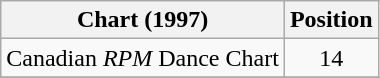<table class="wikitable sortable">
<tr>
<th>Chart (1997)</th>
<th>Position</th>
</tr>
<tr>
<td>Canadian <em>RPM</em> Dance Chart</td>
<td align="center">14</td>
</tr>
<tr>
</tr>
</table>
